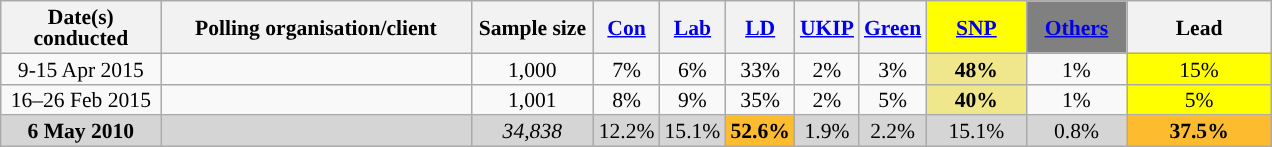<table class="wikitable sortable" style="text-align:center;font-size:90%;line-height:14px">
<tr>
<th ! style="width:100px;">Date(s)<br>conducted</th>
<th style="width:200px;">Polling organisation/client</th>
<th class="unsortable" style="width:75px;">Sample size</th>
<th class="unsortable" style="background:"><a href='#'><span>Con</span></a></th>
<th class="unsortable" style="background:"><a href='#'><span>Lab</span></a></th>
<th class="unsortable" style="background:"><a href='#'><span>LD</span></a></th>
<th class="unsortable" style="background:"><a href='#'><span>UKIP</span></a></th>
<th class="unsortable" style="background:"><a href='#'><span>Green</span></a></th>
<th class="unsortable" style="background:#ffff00; width:60px;"><a href='#'><span>SNP</span></a></th>
<th class="unsortable" style="background:gray; width:60px;"><a href='#'><span>Others</span></a></th>
<th class="unsortable" style="width:90px;">Lead</th>
</tr>
<tr>
<td>9-15 Apr 2015</td>
<td> </td>
<td>1,000</td>
<td>7%</td>
<td>6%</td>
<td>33%</td>
<td>2%</td>
<td>3%</td>
<td style="background:khaki"><strong>48%</strong></td>
<td>1%</td>
<td style="background:#ff0"><span>15% </span></td>
</tr>
<tr>
<td>16–26 Feb 2015</td>
<td> </td>
<td>1,001</td>
<td>8%</td>
<td>9%</td>
<td>35%</td>
<td>2%</td>
<td>5%</td>
<td style="background:khaki"><strong>40%</strong></td>
<td>1%</td>
<td style="background:#ff0"><span>5% </span></td>
</tr>
<tr>
<td style="background:#D5D5D5"><strong>6 May 2010</strong></td>
<td style="background:#D5D5D5"></td>
<td style="background:#D5D5D5"><em>34,838</em></td>
<td style="background:#D5D5D5">12.2%</td>
<td style="background:#D5D5D5">15.1%</td>
<td style="background:#fdbb30"><strong>52.6%</strong></td>
<td style="background:#D5D5D5">1.9%</td>
<td style="background:#D5D5D5">2.2%</td>
<td style="background:#D5D5D5">15.1%</td>
<td style="background:#D5D5D5">0.8%</td>
<td style="background:#fdbb30"><span><strong>37.5% </strong></span></td>
</tr>
</table>
